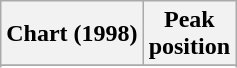<table class="wikitable sortable plainrowheaders" style="text-align:center">
<tr>
<th scope="col">Chart (1998)</th>
<th scope="col">Peak<br>position</th>
</tr>
<tr>
</tr>
<tr>
</tr>
<tr>
</tr>
</table>
